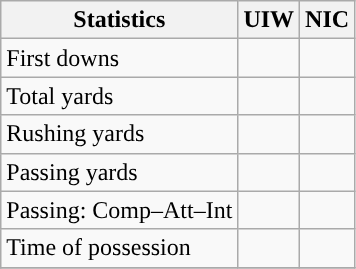<table class="wikitable" style="float: left;">
<tr>
<th>Statistics</th>
<th>UIW</th>
<th>NIC</th>
</tr>
<tr>
<td>First downs</td>
<td></td>
<td></td>
</tr>
<tr>
<td>Total yards</td>
<td></td>
<td></td>
</tr>
<tr>
<td>Rushing yards</td>
<td></td>
<td></td>
</tr>
<tr>
<td>Passing yards</td>
<td></td>
<td></td>
</tr>
<tr>
<td>Passing: Comp–Att–Int</td>
<td></td>
<td></td>
</tr>
<tr>
<td>Time of possession</td>
<td></td>
<td></td>
</tr>
<tr>
</tr>
</table>
